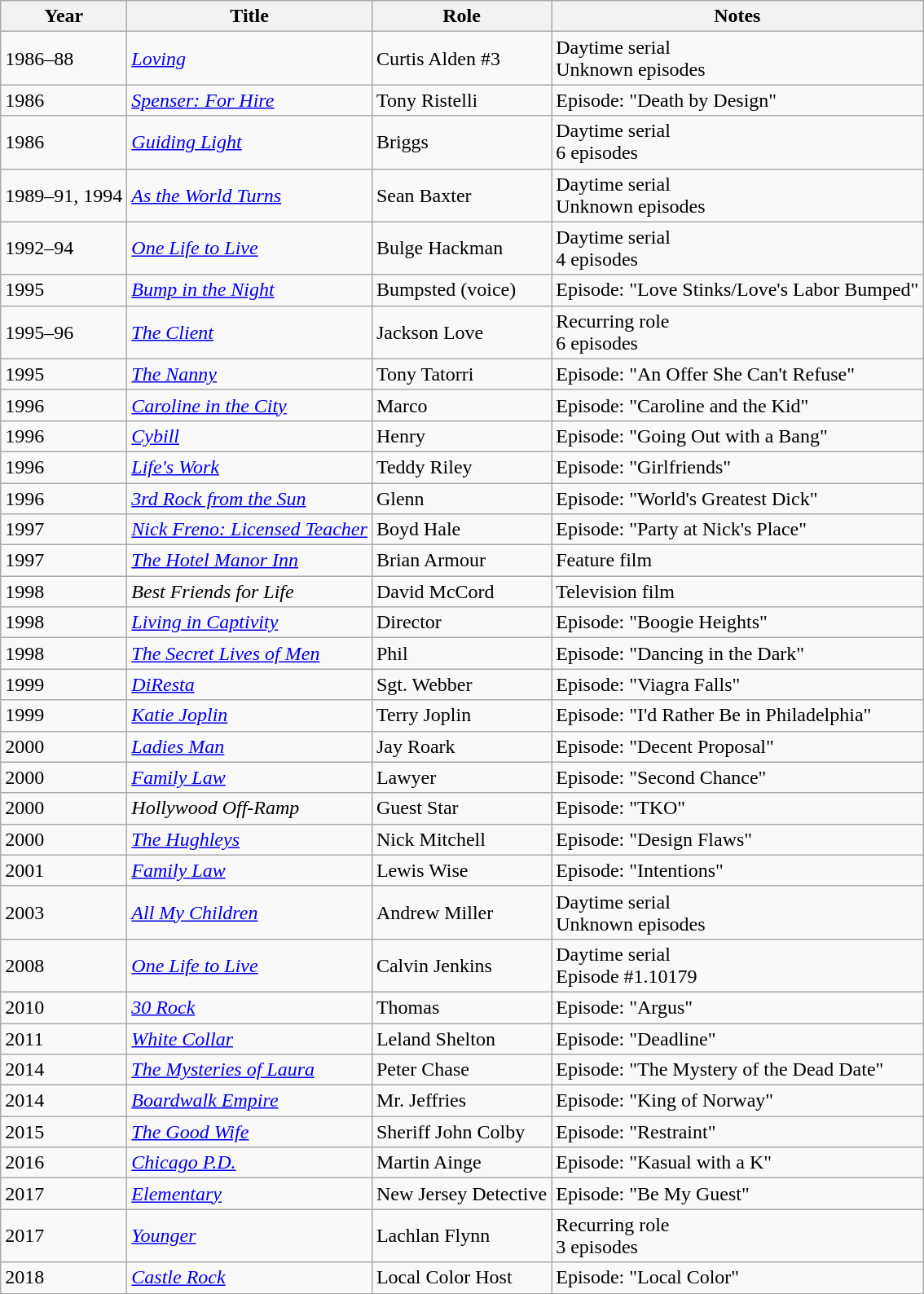<table class="wikitable">
<tr>
<th>Year</th>
<th>Title</th>
<th>Role</th>
<th>Notes</th>
</tr>
<tr>
<td>1986–88</td>
<td><em><a href='#'>Loving</a></em></td>
<td>Curtis Alden #3</td>
<td>Daytime serial<br>Unknown episodes</td>
</tr>
<tr>
<td>1986</td>
<td><em><a href='#'>Spenser: For Hire</a></em></td>
<td>Tony Ristelli</td>
<td>Episode: "Death by Design"</td>
</tr>
<tr>
<td>1986</td>
<td><em><a href='#'>Guiding Light</a></em></td>
<td>Briggs</td>
<td>Daytime serial<br>6 episodes</td>
</tr>
<tr>
<td>1989–91, 1994</td>
<td><em><a href='#'>As the World Turns</a></em></td>
<td>Sean Baxter</td>
<td>Daytime serial<br>Unknown episodes</td>
</tr>
<tr>
<td>1992–94</td>
<td><em><a href='#'>One Life to Live</a></em></td>
<td>Bulge Hackman</td>
<td>Daytime serial<br>4 episodes</td>
</tr>
<tr>
<td>1995</td>
<td><em><a href='#'>Bump in the Night</a></em></td>
<td>Bumpsted (voice)</td>
<td>Episode: "Love Stinks/Love's Labor Bumped"</td>
</tr>
<tr>
<td>1995–96</td>
<td><em><a href='#'>The Client</a></em></td>
<td>Jackson Love</td>
<td>Recurring role<br>6 episodes</td>
</tr>
<tr>
<td>1995</td>
<td><em><a href='#'>The Nanny</a></em></td>
<td>Tony Tatorri</td>
<td>Episode: "An Offer She Can't Refuse"</td>
</tr>
<tr>
<td>1996</td>
<td><em><a href='#'>Caroline in the City</a></em></td>
<td>Marco</td>
<td>Episode: "Caroline and the Kid"</td>
</tr>
<tr>
<td>1996</td>
<td><em><a href='#'>Cybill</a></em></td>
<td>Henry</td>
<td>Episode: "Going Out with a Bang"</td>
</tr>
<tr>
<td>1996</td>
<td><em><a href='#'>Life's Work</a></em></td>
<td>Teddy Riley</td>
<td>Episode: "Girlfriends"</td>
</tr>
<tr>
<td>1996</td>
<td><em><a href='#'>3rd Rock from the Sun</a></em></td>
<td>Glenn</td>
<td>Episode: "World's Greatest Dick"</td>
</tr>
<tr>
<td>1997</td>
<td><em><a href='#'>Nick Freno: Licensed Teacher</a></em></td>
<td>Boyd Hale</td>
<td>Episode: "Party at Nick's Place"</td>
</tr>
<tr>
<td>1997</td>
<td><em><a href='#'>The Hotel Manor Inn</a></em></td>
<td>Brian Armour</td>
<td>Feature film</td>
</tr>
<tr>
<td>1998</td>
<td><em>Best Friends for Life</em></td>
<td>David McCord</td>
<td>Television film</td>
</tr>
<tr>
<td>1998</td>
<td><em><a href='#'>Living in Captivity</a></em></td>
<td>Director</td>
<td>Episode: "Boogie Heights"</td>
</tr>
<tr>
<td>1998</td>
<td><em><a href='#'>The Secret Lives of Men</a></em></td>
<td>Phil</td>
<td>Episode: "Dancing in the Dark"</td>
</tr>
<tr>
<td>1999</td>
<td><em><a href='#'>DiResta</a></em></td>
<td>Sgt. Webber</td>
<td>Episode: "Viagra Falls"</td>
</tr>
<tr>
<td>1999</td>
<td><em><a href='#'>Katie Joplin</a></em></td>
<td>Terry Joplin</td>
<td>Episode: "I'd Rather Be in Philadelphia"</td>
</tr>
<tr>
<td>2000</td>
<td><em><a href='#'>Ladies Man</a></em></td>
<td>Jay Roark</td>
<td>Episode: "Decent Proposal"</td>
</tr>
<tr>
<td>2000</td>
<td><em><a href='#'>Family Law</a></em></td>
<td>Lawyer</td>
<td>Episode: "Second Chance"</td>
</tr>
<tr>
<td>2000</td>
<td><em>Hollywood Off-Ramp</em></td>
<td>Guest Star</td>
<td>Episode: "TKO"</td>
</tr>
<tr>
<td>2000</td>
<td><em><a href='#'>The Hughleys</a></em></td>
<td>Nick Mitchell</td>
<td>Episode: "Design Flaws"</td>
</tr>
<tr>
<td>2001</td>
<td><em><a href='#'>Family Law</a></em></td>
<td>Lewis Wise</td>
<td>Episode: "Intentions"</td>
</tr>
<tr>
<td>2003</td>
<td><em><a href='#'>All My Children</a></em></td>
<td>Andrew Miller</td>
<td>Daytime serial<br>Unknown episodes</td>
</tr>
<tr>
<td>2008</td>
<td><em><a href='#'>One Life to Live</a></em></td>
<td>Calvin Jenkins</td>
<td>Daytime serial<br>Episode #1.10179</td>
</tr>
<tr>
<td>2010</td>
<td><em><a href='#'>30 Rock</a></em></td>
<td>Thomas</td>
<td>Episode: "Argus"</td>
</tr>
<tr>
<td>2011</td>
<td><em><a href='#'>White Collar</a></em></td>
<td>Leland Shelton</td>
<td>Episode: "Deadline"</td>
</tr>
<tr>
<td>2014</td>
<td><em><a href='#'>The Mysteries of Laura</a></em></td>
<td>Peter Chase</td>
<td>Episode: "The Mystery of the Dead Date"</td>
</tr>
<tr>
<td>2014</td>
<td><em><a href='#'>Boardwalk Empire</a></em></td>
<td>Mr. Jeffries</td>
<td>Episode: "King of Norway"</td>
</tr>
<tr>
<td>2015</td>
<td><em><a href='#'>The Good Wife</a></em></td>
<td>Sheriff John Colby</td>
<td>Episode: "Restraint"</td>
</tr>
<tr>
<td>2016</td>
<td><em><a href='#'>Chicago P.D.</a></em></td>
<td>Martin Ainge</td>
<td>Episode: "Kasual with a K"</td>
</tr>
<tr>
<td>2017</td>
<td><em><a href='#'>Elementary</a></em></td>
<td>New Jersey Detective</td>
<td>Episode: "Be My Guest"</td>
</tr>
<tr>
<td>2017</td>
<td><em><a href='#'>Younger</a></em></td>
<td>Lachlan Flynn</td>
<td>Recurring role<br>3 episodes</td>
</tr>
<tr>
<td>2018</td>
<td><em><a href='#'>Castle Rock</a></em></td>
<td>Local Color Host</td>
<td>Episode: "Local Color"</td>
</tr>
<tr>
</tr>
</table>
